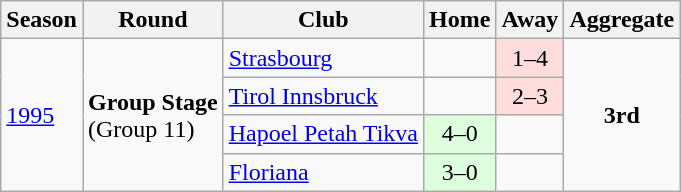<table class="wikitable">
<tr>
<th>Season</th>
<th>Round</th>
<th>Club</th>
<th>Home</th>
<th>Away</th>
<th>Aggregate</th>
</tr>
<tr>
<td rowspan="4"><a href='#'>1995</a></td>
<td rowspan=4><strong>Group Stage</strong><br>(Group 11)</td>
<td> <a href='#'>Strasbourg</a></td>
<td></td>
<td style="text-align:center; background:#fdd;">1–4</td>
<td style="text-align:center;" rowspan=4><strong>3rd</strong></td>
</tr>
<tr>
<td> <a href='#'>Tirol Innsbruck</a></td>
<td></td>
<td style="text-align:center; background:#fdd;">2–3</td>
</tr>
<tr>
<td> <a href='#'>Hapoel Petah Tikva</a></td>
<td style="text-align:center; background:#dfd;">4–0</td>
<td></td>
</tr>
<tr>
<td> <a href='#'>Floriana</a></td>
<td style="text-align:center; background:#dfd;">3–0</td>
<td></td>
</tr>
</table>
